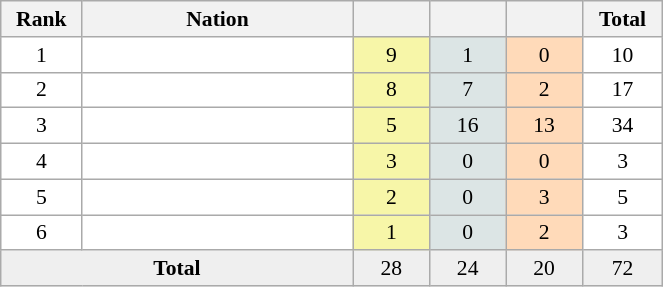<table class="wikitable" width="35%" cellspacing="1" cellpadding="3" style="border:1px solid #AAAAAA;font-size:90%">
<tr>
<th width="50">Rank</th>
<th width="200">Nation</th>
<th width="50"></th>
<th width="50"></th>
<th width="50"></th>
<th width="50">Total</th>
</tr>
<tr align="center" valign="top" bgcolor="#FFFFFF">
<td rowspan="1" valign="center">1</td>
<td align="left"></td>
<td style="background:#F7F6A8;">9</td>
<td style="background:#DCE5E5;">1</td>
<td style="background:#FFDAB9;">0</td>
<td>10</td>
</tr>
<tr align="center" valign="top" bgcolor="#FFFFFF">
<td rowspan="1" valign="center">2</td>
<td align="left"></td>
<td style="background:#F7F6A8;">8</td>
<td style="background:#DCE5E5;">7</td>
<td style="background:#FFDAB9;">2</td>
<td>17</td>
</tr>
<tr align="center" valign="top" bgcolor="#FFFFFF">
<td rowspan="1" valign="center">3</td>
<td align="left"></td>
<td style="background:#F7F6A8;">5</td>
<td style="background:#DCE5E5;">16</td>
<td style="background:#FFDAB9;">13</td>
<td>34</td>
</tr>
<tr align="center" valign="top" bgcolor="#FFFFFF">
<td rowspan="1" valign="center">4</td>
<td align="left"></td>
<td style="background:#F7F6A8;">3</td>
<td style="background:#DCE5E5;">0</td>
<td style="background:#FFDAB9;">0</td>
<td>3</td>
</tr>
<tr align="center" valign="top" bgcolor="#FFFFFF">
<td rowspan="1" valign="center">5</td>
<td align="left"></td>
<td style="background:#F7F6A8;">2</td>
<td style="background:#DCE5E5;">0</td>
<td style="background:#FFDAB9;">3</td>
<td>5</td>
</tr>
<tr align="center" valign="top" bgcolor="#FFFFFF">
<td rowspan="1" valign="center">6</td>
<td align="left"></td>
<td style="background:#F7F6A8;">1</td>
<td style="background:#DCE5E5;">0</td>
<td style="background:#FFDAB9;">2</td>
<td>3</td>
</tr>
<tr align="center" valign="top" bgcolor="#EFEFEF">
<td colspan="2" rowspan="1" valign="center"><strong>Total</strong></td>
<td>28</td>
<td>24</td>
<td>20</td>
<td>72</td>
</tr>
</table>
